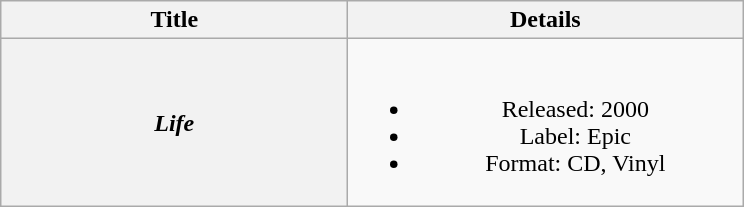<table class="wikitable plainrowheaders" style="text-align:center;">
<tr>
<th scope="col" style="width:14em;">Title</th>
<th scope="col" style="width:16em;">Details</th>
</tr>
<tr>
<th scope="row"><em>Life </em></th>
<td><br><ul><li>Released: 2000</li><li>Label: Epic</li><li>Format: CD, Vinyl</li></ul></td>
</tr>
</table>
